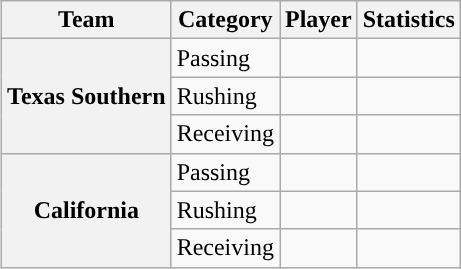<table class="wikitable" style="float:right">
<tr>
<th>Team</th>
<th>Category</th>
<th>Player</th>
<th>Statistics</th>
</tr>
<tr>
<th rowspan=3>Texas Southern</th>
<td>Passing</td>
<td></td>
<td></td>
</tr>
<tr>
<td>Rushing</td>
<td></td>
<td></td>
</tr>
<tr>
<td>Receiving</td>
<td></td>
<td></td>
</tr>
<tr>
<th rowspan=3>California</th>
<td>Passing</td>
<td></td>
<td></td>
</tr>
<tr>
<td>Rushing</td>
<td></td>
<td></td>
</tr>
<tr>
<td>Receiving</td>
<td></td>
<td></td>
</tr>
</table>
